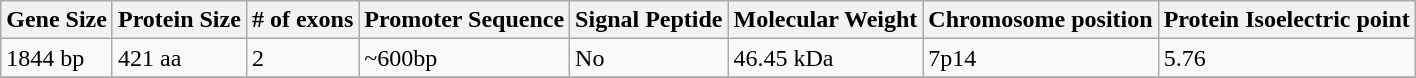<table class="wikitable">
<tr>
<th>Gene Size</th>
<th>Protein Size</th>
<th># of exons</th>
<th>Promoter Sequence</th>
<th>Signal Peptide</th>
<th>Molecular Weight</th>
<th>Chromosome position</th>
<th>Protein Isoelectric point</th>
</tr>
<tr>
<td>1844 bp</td>
<td>421 aa</td>
<td>2</td>
<td>~600bp</td>
<td>No</td>
<td>46.45  kDa </td>
<td>7p14</td>
<td>5.76 </td>
</tr>
<tr>
</tr>
</table>
